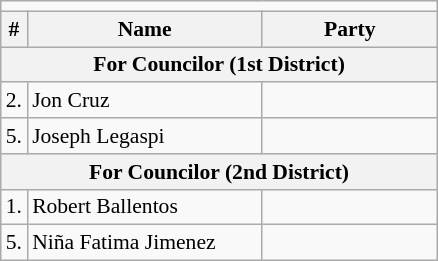<table class=wikitable style="font-size:90%">
<tr>
<td colspan=5 bgcolor=></td>
</tr>
<tr>
<th>#</th>
<th width=150px>Name</th>
<th colspan=2 width=110px>Party</th>
</tr>
<tr>
<th colspan=5>For Councilor (1st District)</th>
</tr>
<tr>
<td>2.</td>
<td>Jon Cruz</td>
<td></td>
</tr>
<tr>
<td>5.</td>
<td>Joseph Legaspi</td>
<td></td>
</tr>
<tr>
<th colspan=5>For Councilor (2nd District)</th>
</tr>
<tr>
<td>1.</td>
<td>Robert Ballentos</td>
<td></td>
</tr>
<tr>
<td>5.</td>
<td>Niña Fatima Jimenez</td>
<td></td>
</tr>
</table>
